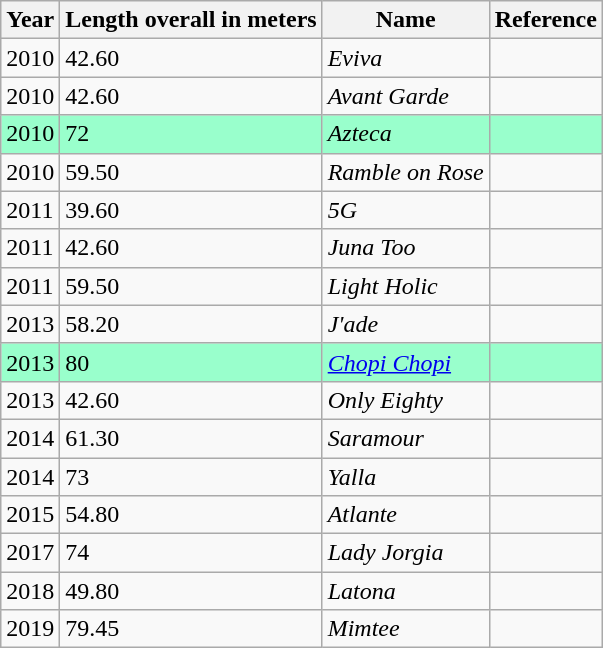<table class="wikitable sortable">
<tr>
<th>Year</th>
<th>Length overall in meters</th>
<th>Name</th>
<th>Reference</th>
</tr>
<tr>
<td>2010</td>
<td>42.60</td>
<td><em>Eviva</em></td>
<td></td>
</tr>
<tr>
<td>2010</td>
<td>42.60</td>
<td><em>Avant Garde</em></td>
<td></td>
</tr>
<tr style="background:#9fc;">
<td>2010</td>
<td>72</td>
<td><em>Azteca</em></td>
<td></td>
</tr>
<tr>
<td>2010</td>
<td>59.50</td>
<td><em>Ramble on Rose</em></td>
<td></td>
</tr>
<tr>
<td>2011</td>
<td>39.60</td>
<td><em>5G</em></td>
<td></td>
</tr>
<tr>
<td>2011</td>
<td>42.60</td>
<td><em>Juna Too</em></td>
<td></td>
</tr>
<tr>
<td>2011</td>
<td>59.50</td>
<td><em>Light Holic</em></td>
<td></td>
</tr>
<tr>
<td>2013</td>
<td>58.20</td>
<td><em>J'ade</em></td>
<td></td>
</tr>
<tr style="background:#9fc;">
<td>2013</td>
<td>80</td>
<td><em><a href='#'>Chopi Chopi</a></em></td>
<td></td>
</tr>
<tr>
<td>2013</td>
<td>42.60</td>
<td><em>Only Eighty</em></td>
<td></td>
</tr>
<tr>
<td>2014</td>
<td>61.30</td>
<td><em>Saramour</em></td>
<td></td>
</tr>
<tr>
<td>2014</td>
<td>73</td>
<td><em>Yalla</em></td>
<td></td>
</tr>
<tr>
<td>2015</td>
<td>54.80</td>
<td><em>Atlante</em></td>
<td></td>
</tr>
<tr>
<td>2017</td>
<td>74</td>
<td><em>Lady Jorgia</em></td>
<td></td>
</tr>
<tr>
<td>2018</td>
<td>49.80</td>
<td><em>Latona</em></td>
<td></td>
</tr>
<tr>
<td>2019</td>
<td>79.45</td>
<td><em>Mimtee</em></td>
<td></td>
</tr>
</table>
